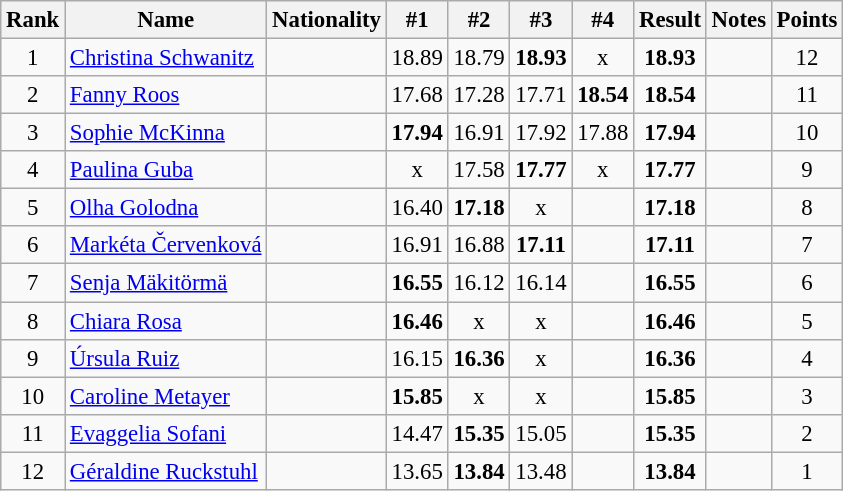<table class="wikitable sortable" style="text-align:center; font-size:95%">
<tr>
<th>Rank</th>
<th>Name</th>
<th>Nationality</th>
<th>#1</th>
<th>#2</th>
<th>#3</th>
<th>#4</th>
<th>Result</th>
<th>Notes</th>
<th>Points</th>
</tr>
<tr>
<td>1</td>
<td align=left><a href='#'>Christina Schwanitz</a></td>
<td align=left></td>
<td>18.89</td>
<td>18.79</td>
<td><strong>18.93</strong></td>
<td>x</td>
<td><strong>18.93</strong></td>
<td></td>
<td>12</td>
</tr>
<tr>
<td>2</td>
<td align=left><a href='#'>Fanny Roos</a></td>
<td align=left></td>
<td>17.68</td>
<td>17.28</td>
<td>17.71</td>
<td><strong>18.54</strong></td>
<td><strong>18.54</strong></td>
<td></td>
<td>11</td>
</tr>
<tr>
<td>3</td>
<td align=left><a href='#'>Sophie McKinna</a></td>
<td align=left></td>
<td><strong>17.94</strong></td>
<td>16.91</td>
<td>17.92</td>
<td>17.88</td>
<td><strong>17.94</strong></td>
<td></td>
<td>10</td>
</tr>
<tr>
<td>4</td>
<td align=left><a href='#'>Paulina Guba</a></td>
<td align=left></td>
<td>x</td>
<td>17.58</td>
<td><strong>17.77</strong></td>
<td>x</td>
<td><strong>17.77</strong></td>
<td></td>
<td>9</td>
</tr>
<tr>
<td>5</td>
<td align=left><a href='#'>Olha Golodna</a></td>
<td align=left></td>
<td>16.40</td>
<td><strong>17.18</strong></td>
<td>x</td>
<td></td>
<td><strong>17.18</strong></td>
<td></td>
<td>8</td>
</tr>
<tr>
<td>6</td>
<td align=left><a href='#'>Markéta Červenková</a></td>
<td align=left></td>
<td>16.91</td>
<td>16.88</td>
<td><strong>17.11</strong></td>
<td></td>
<td><strong>17.11</strong></td>
<td></td>
<td>7</td>
</tr>
<tr>
<td>7</td>
<td align=left><a href='#'>Senja Mäkitörmä</a></td>
<td align=left></td>
<td><strong>16.55</strong></td>
<td>16.12</td>
<td>16.14</td>
<td></td>
<td><strong>16.55</strong></td>
<td></td>
<td>6</td>
</tr>
<tr>
<td>8</td>
<td align=left><a href='#'>Chiara Rosa</a></td>
<td align=left></td>
<td><strong>16.46</strong></td>
<td>x</td>
<td>x</td>
<td></td>
<td><strong>16.46</strong></td>
<td></td>
<td>5</td>
</tr>
<tr>
<td>9</td>
<td align=left><a href='#'>Úrsula Ruiz</a></td>
<td align=left></td>
<td>16.15</td>
<td><strong>16.36</strong></td>
<td>x</td>
<td></td>
<td><strong>16.36</strong></td>
<td></td>
<td>4</td>
</tr>
<tr>
<td>10</td>
<td align=left><a href='#'>Caroline Metayer</a></td>
<td align=left></td>
<td><strong>15.85</strong></td>
<td>x</td>
<td>x</td>
<td></td>
<td><strong>15.85</strong></td>
<td></td>
<td>3</td>
</tr>
<tr>
<td>11</td>
<td align=left><a href='#'>Evaggelia Sofani</a></td>
<td align=left></td>
<td>14.47</td>
<td><strong>15.35</strong></td>
<td>15.05</td>
<td></td>
<td><strong>15.35</strong></td>
<td></td>
<td>2</td>
</tr>
<tr>
<td>12</td>
<td align=left><a href='#'>Géraldine Ruckstuhl</a></td>
<td align=left></td>
<td>13.65</td>
<td><strong>13.84</strong></td>
<td>13.48</td>
<td></td>
<td><strong>13.84</strong></td>
<td></td>
<td>1</td>
</tr>
</table>
